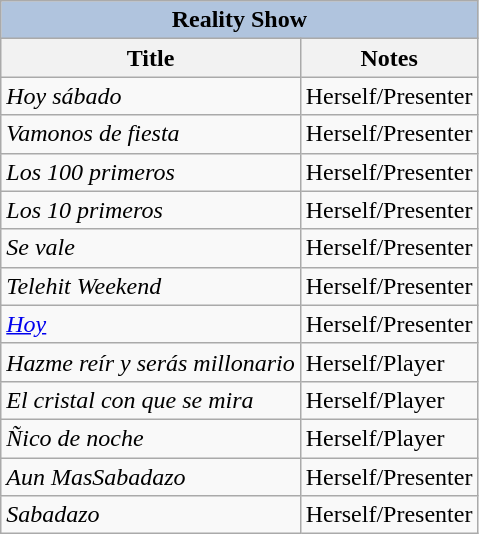<table class="wikitable">
<tr>
<th colspan="5" style="background:LightSteelBlue;">Reality Show</th>
</tr>
<tr>
<th>Title</th>
<th>Notes</th>
</tr>
<tr>
<td><em>Hoy sábado</em></td>
<td>Herself/Presenter</td>
</tr>
<tr>
<td><em>Vamonos de fiesta</em></td>
<td>Herself/Presenter</td>
</tr>
<tr>
<td><em>Los 100 primeros</em></td>
<td>Herself/Presenter</td>
</tr>
<tr>
<td><em>Los 10 primeros</em></td>
<td>Herself/Presenter</td>
</tr>
<tr>
<td><em>Se vale</em></td>
<td>Herself/Presenter</td>
</tr>
<tr>
<td><em>Telehit Weekend</em></td>
<td>Herself/Presenter</td>
</tr>
<tr>
<td><em><a href='#'>Hoy</a></em></td>
<td>Herself/Presenter</td>
</tr>
<tr>
<td><em>Hazme reír y serás millonario</em></td>
<td>Herself/Player</td>
</tr>
<tr>
<td><em>El cristal con que se mira</em></td>
<td>Herself/Player</td>
</tr>
<tr>
<td><em>Ñico de noche</em></td>
<td>Herself/Player</td>
</tr>
<tr>
<td><em> Aun MasSabadazo</em></td>
<td>Herself/Presenter</td>
</tr>
<tr>
<td><em>Sabadazo</em></td>
<td>Herself/Presenter</td>
</tr>
</table>
